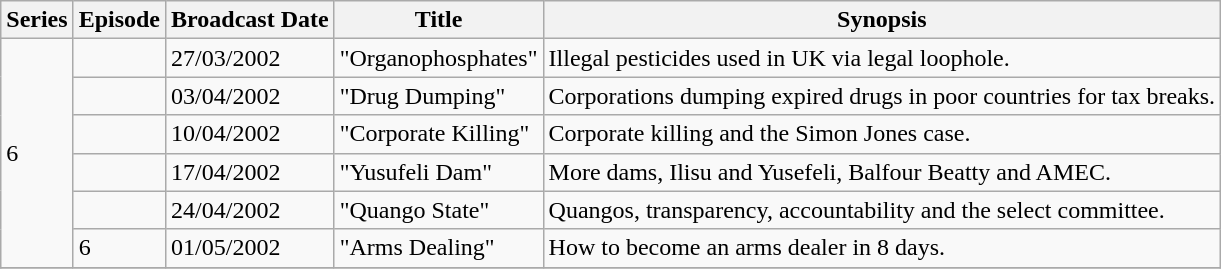<table class="wikitable">
<tr>
<th>Series</th>
<th>Episode</th>
<th>Broadcast Date</th>
<th>Title</th>
<th>Synopsis</th>
</tr>
<tr>
<td rowspan="6">6</td>
<td></td>
<td>27/03/2002</td>
<td>"Organophosphates"</td>
<td>Illegal pesticides used in UK via legal loophole.</td>
</tr>
<tr>
<td></td>
<td>03/04/2002</td>
<td>"Drug Dumping"</td>
<td>Corporations dumping expired drugs in poor countries for tax breaks.</td>
</tr>
<tr>
<td></td>
<td>10/04/2002</td>
<td>"Corporate Killing"</td>
<td>Corporate killing and the Simon Jones case.</td>
</tr>
<tr>
<td></td>
<td>17/04/2002</td>
<td>"Yusufeli Dam"</td>
<td>More dams, Ilisu and Yusefeli, Balfour Beatty and AMEC.</td>
</tr>
<tr>
<td></td>
<td>24/04/2002</td>
<td>"Quango State"</td>
<td>Quangos, transparency, accountability and the select committee.</td>
</tr>
<tr>
<td>6</td>
<td>01/05/2002</td>
<td>"Arms Dealing"</td>
<td>How to become an arms dealer in 8 days.</td>
</tr>
<tr>
</tr>
</table>
